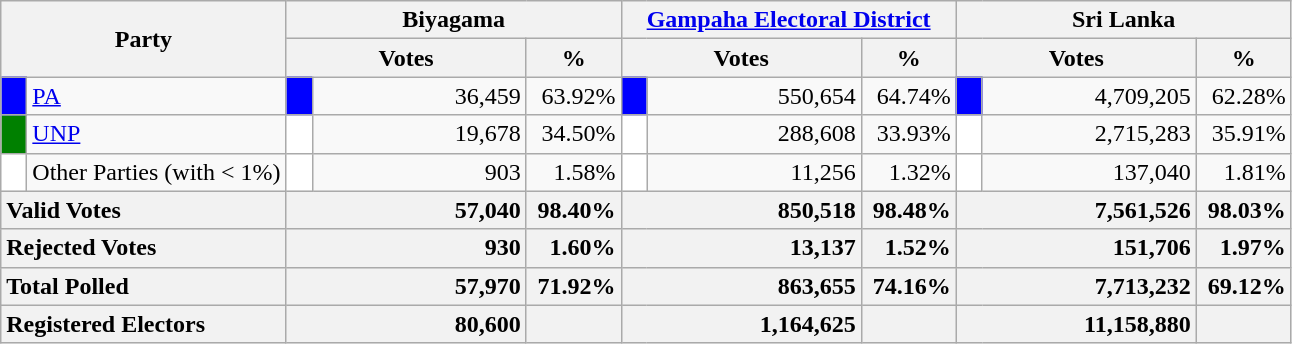<table class="wikitable">
<tr>
<th colspan="2" width="144px"rowspan="2">Party</th>
<th colspan="3" width="216px">Biyagama</th>
<th colspan="3" width="216px"><a href='#'>Gampaha Electoral District</a></th>
<th colspan="3" width="216px">Sri Lanka</th>
</tr>
<tr>
<th colspan="2" width="144px">Votes</th>
<th>%</th>
<th colspan="2" width="144px">Votes</th>
<th>%</th>
<th colspan="2" width="144px">Votes</th>
<th>%</th>
</tr>
<tr>
<td style="background-color:blue;" width="10px"></td>
<td style="text-align:left;"><a href='#'>PA</a></td>
<td style="background-color:blue;" width="10px"></td>
<td style="text-align:right;">36,459</td>
<td style="text-align:right;">63.92%</td>
<td style="background-color:blue;" width="10px"></td>
<td style="text-align:right;">550,654</td>
<td style="text-align:right;">64.74%</td>
<td style="background-color:blue;" width="10px"></td>
<td style="text-align:right;">4,709,205</td>
<td style="text-align:right;">62.28%</td>
</tr>
<tr>
<td style="background-color:green;" width="10px"></td>
<td style="text-align:left;"><a href='#'>UNP</a></td>
<td style="background-color:white;" width="10px"></td>
<td style="text-align:right;">19,678</td>
<td style="text-align:right;">34.50%</td>
<td style="background-color:white;" width="10px"></td>
<td style="text-align:right;">288,608</td>
<td style="text-align:right;">33.93%</td>
<td style="background-color:white;" width="10px"></td>
<td style="text-align:right;">2,715,283</td>
<td style="text-align:right;">35.91%</td>
</tr>
<tr>
<td style="background-color:white;" width="10px"></td>
<td style="text-align:left;">Other Parties (with < 1%)</td>
<td style="background-color:white;" width="10px"></td>
<td style="text-align:right;">903</td>
<td style="text-align:right;">1.58%</td>
<td style="background-color:white;" width="10px"></td>
<td style="text-align:right;">11,256</td>
<td style="text-align:right;">1.32%</td>
<td style="background-color:white;" width="10px"></td>
<td style="text-align:right;">137,040</td>
<td style="text-align:right;">1.81%</td>
</tr>
<tr>
<th colspan="2" width="144px"style="text-align:left;">Valid Votes</th>
<th style="text-align:right;"colspan="2" width="144px">57,040</th>
<th style="text-align:right;">98.40%</th>
<th style="text-align:right;"colspan="2" width="144px">850,518</th>
<th style="text-align:right;">98.48%</th>
<th style="text-align:right;"colspan="2" width="144px">7,561,526</th>
<th style="text-align:right;">98.03%</th>
</tr>
<tr>
<th colspan="2" width="144px"style="text-align:left;">Rejected Votes</th>
<th style="text-align:right;"colspan="2" width="144px">930</th>
<th style="text-align:right;">1.60%</th>
<th style="text-align:right;"colspan="2" width="144px">13,137</th>
<th style="text-align:right;">1.52%</th>
<th style="text-align:right;"colspan="2" width="144px">151,706</th>
<th style="text-align:right;">1.97%</th>
</tr>
<tr>
<th colspan="2" width="144px"style="text-align:left;">Total Polled</th>
<th style="text-align:right;"colspan="2" width="144px">57,970</th>
<th style="text-align:right;">71.92%</th>
<th style="text-align:right;"colspan="2" width="144px">863,655</th>
<th style="text-align:right;">74.16%</th>
<th style="text-align:right;"colspan="2" width="144px">7,713,232</th>
<th style="text-align:right;">69.12%</th>
</tr>
<tr>
<th colspan="2" width="144px"style="text-align:left;">Registered Electors</th>
<th style="text-align:right;"colspan="2" width="144px">80,600</th>
<th></th>
<th style="text-align:right;"colspan="2" width="144px">1,164,625</th>
<th></th>
<th style="text-align:right;"colspan="2" width="144px">11,158,880</th>
<th></th>
</tr>
</table>
